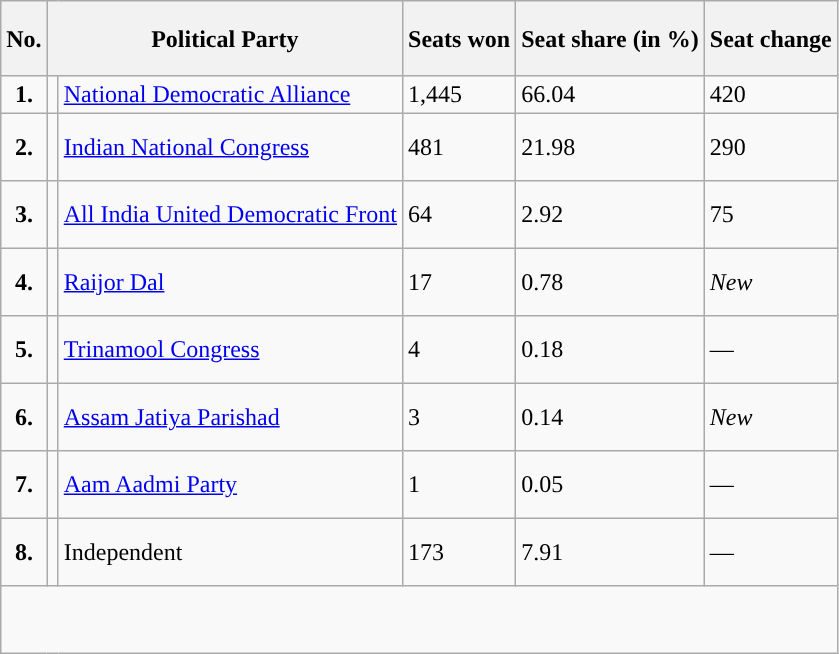<table class="wikitable">
<tr style="height: 50px;">
<th scope="col">No.</th>
<th colspan="2">Political Party</th>
<th scope="col">Seats won</th>
<th scope="col">Seat share (in %)</th>
<th scope="col">Seat change</th>
</tr>
<tr>
<td ! style="text-align:center;"><strong>1.</strong></td>
<td bgcolor=></td>
<td><a href='#'>National Democratic Alliance</a></td>
<td>1,445</td>
<td>66.04</td>
<td>420</td>
</tr>
<tr style="height: 45px;">
<td ! style="text-align:center;"><strong>2.</strong></td>
<td bgcolor=></td>
<td><a href='#'>Indian National Congress</a></td>
<td>481</td>
<td>21.98</td>
<td>290</td>
</tr>
<tr style="height: 45px;">
<td ! style="text-align:center;"><strong>3.</strong></td>
<td bgcolor=></td>
<td><a href='#'>All India United Democratic Front</a></td>
<td>64</td>
<td>2.92</td>
<td>75</td>
</tr>
<tr style="height: 45px;">
<td ! style="text-align:center;"><strong>4.</strong></td>
<td bgcolor=></td>
<td><a href='#'>Raijor Dal</a></td>
<td>17</td>
<td>0.78</td>
<td><em>New</em></td>
</tr>
<tr style="height: 45px;">
<td ! style="text-align:center;"><strong>5.</strong></td>
<td bgcolor=></td>
<td><a href='#'>Trinamool Congress</a></td>
<td>4</td>
<td>0.18</td>
<td>—</td>
</tr>
<tr style="height: 45px;">
<td ! style="text-align:center;"><strong>6.</strong></td>
<td bgcolor=></td>
<td><a href='#'>Assam Jatiya Parishad</a></td>
<td>3</td>
<td>0.14</td>
<td><em>New</em></td>
</tr>
<tr style="height: 45px;">
<td ! style="text-align:center;"><strong>7.</strong></td>
<td bgcolor=></td>
<td><a href='#'>Aam Aadmi Party</a></td>
<td>1</td>
<td>0.05</td>
<td>—</td>
</tr>
<tr style="height: 45px;">
<td ! style="text-align:center;"><strong>8.</strong></td>
<td bgcolor=></td>
<td>Independent</td>
<td>173</td>
<td>7.91</td>
<td>—</td>
</tr>
<tr style="height: 45px;">
</tr>
</table>
